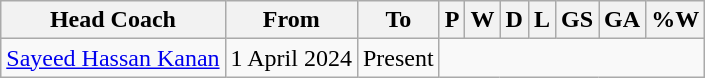<table class="wikitable sortable" style="text-align: center">
<tr>
<th>Head Coach</th>
<th class="unsortable">From</th>
<th class="unsortable">To</th>
<th abbr="3">P</th>
<th abbr="1">W</th>
<th abbr="1">D</th>
<th abbr="1">L</th>
<th abbr="4">GS</th>
<th abbr="6">GA</th>
<th abbr="50">%W</th>
</tr>
<tr>
<td align="left"> <a href='#'>Sayeed Hassan Kanan</a></td>
<td align="left">1 April 2024</td>
<td align="left">Present<br></td>
</tr>
</table>
